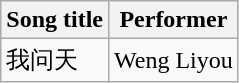<table class="wikitable">
<tr>
<th>Song title</th>
<th>Performer</th>
</tr>
<tr>
<td>我问天</td>
<td>Weng Liyou</td>
</tr>
</table>
